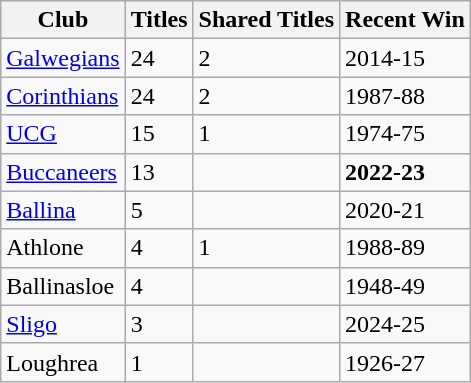<table class="wikitable">
<tr>
<th>Club</th>
<th>Titles</th>
<th>Shared Titles</th>
<th>Recent Win</th>
</tr>
<tr>
<td><a href='#'>Galwegians</a></td>
<td>24</td>
<td>2</td>
<td>2014-15</td>
</tr>
<tr>
<td><a href='#'>Corinthians</a></td>
<td>24</td>
<td>2</td>
<td>1987-88</td>
</tr>
<tr>
<td><a href='#'>UCG</a></td>
<td>15</td>
<td>1</td>
<td>1974-75</td>
</tr>
<tr>
<td><a href='#'>Buccaneers</a></td>
<td>13</td>
<td></td>
<td><strong>2022-23</strong></td>
</tr>
<tr>
<td><a href='#'>Ballina</a></td>
<td>5</td>
<td></td>
<td>2020-21</td>
</tr>
<tr>
<td>Athlone</td>
<td>4</td>
<td>1</td>
<td>1988-89</td>
</tr>
<tr>
<td>Ballinasloe</td>
<td>4</td>
<td></td>
<td>1948-49</td>
</tr>
<tr>
<td><a href='#'>Sligo</a></td>
<td>3</td>
<td></td>
<td>2024-25</td>
</tr>
<tr>
<td>Loughrea</td>
<td>1</td>
<td></td>
<td>1926-27</td>
</tr>
</table>
